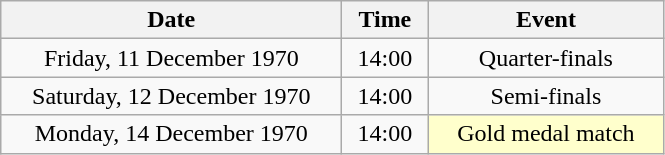<table class = "wikitable" style="text-align:center;">
<tr>
<th width=220>Date</th>
<th width=50>Time</th>
<th width=150>Event</th>
</tr>
<tr>
<td>Friday, 11 December 1970</td>
<td>14:00</td>
<td>Quarter-finals</td>
</tr>
<tr>
<td>Saturday, 12 December 1970</td>
<td>14:00</td>
<td>Semi-finals</td>
</tr>
<tr>
<td>Monday, 14 December 1970</td>
<td>14:00</td>
<td bgcolor=ffffcc>Gold medal match</td>
</tr>
</table>
